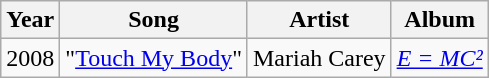<table class="wikitable sortable">
<tr>
<th>Year</th>
<th>Song</th>
<th>Artist</th>
<th>Album</th>
</tr>
<tr>
<td>2008</td>
<td>"<a href='#'>Touch My Body</a>"</td>
<td>Mariah Carey</td>
<td><em><a href='#'>E = MC²</a></em></td>
</tr>
</table>
